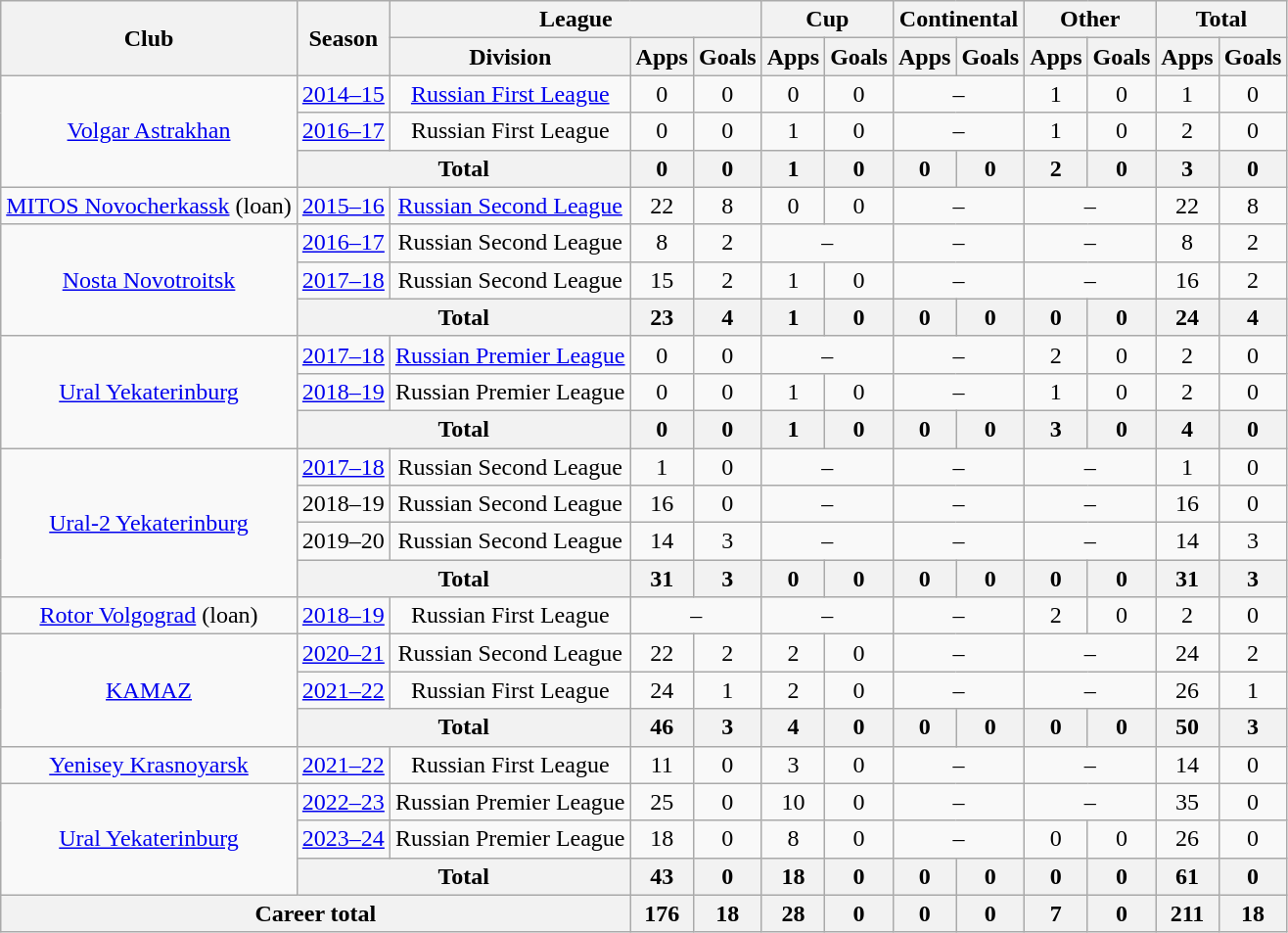<table class="wikitable" style="text-align: center;">
<tr>
<th rowspan=2>Club</th>
<th rowspan=2>Season</th>
<th colspan=3>League</th>
<th colspan=2>Cup</th>
<th colspan=2>Continental</th>
<th colspan=2>Other</th>
<th colspan=2>Total</th>
</tr>
<tr>
<th>Division</th>
<th>Apps</th>
<th>Goals</th>
<th>Apps</th>
<th>Goals</th>
<th>Apps</th>
<th>Goals</th>
<th>Apps</th>
<th>Goals</th>
<th>Apps</th>
<th>Goals</th>
</tr>
<tr>
<td rowspan="3"><a href='#'>Volgar Astrakhan</a></td>
<td><a href='#'>2014–15</a></td>
<td><a href='#'>Russian First League</a></td>
<td>0</td>
<td>0</td>
<td>0</td>
<td>0</td>
<td colspan=2>–</td>
<td>1</td>
<td>0</td>
<td>1</td>
<td>0</td>
</tr>
<tr>
<td><a href='#'>2016–17</a></td>
<td>Russian First League</td>
<td>0</td>
<td>0</td>
<td>1</td>
<td>0</td>
<td colspan=2>–</td>
<td>1</td>
<td>0</td>
<td>2</td>
<td>0</td>
</tr>
<tr>
<th colspan=2>Total</th>
<th>0</th>
<th>0</th>
<th>1</th>
<th>0</th>
<th>0</th>
<th>0</th>
<th>2</th>
<th>0</th>
<th>3</th>
<th>0</th>
</tr>
<tr>
<td><a href='#'>MITOS Novocherkassk</a> (loan)</td>
<td><a href='#'>2015–16</a></td>
<td><a href='#'>Russian Second League</a></td>
<td>22</td>
<td>8</td>
<td>0</td>
<td>0</td>
<td colspan=2>–</td>
<td colspan=2>–</td>
<td>22</td>
<td>8</td>
</tr>
<tr>
<td rowspan="3"><a href='#'>Nosta Novotroitsk</a></td>
<td><a href='#'>2016–17</a></td>
<td>Russian Second League</td>
<td>8</td>
<td>2</td>
<td colspan=2>–</td>
<td colspan=2>–</td>
<td colspan=2>–</td>
<td>8</td>
<td>2</td>
</tr>
<tr>
<td><a href='#'>2017–18</a></td>
<td>Russian Second League</td>
<td>15</td>
<td>2</td>
<td>1</td>
<td>0</td>
<td colspan=2>–</td>
<td colspan=2>–</td>
<td>16</td>
<td>2</td>
</tr>
<tr>
<th colspan=2>Total</th>
<th>23</th>
<th>4</th>
<th>1</th>
<th>0</th>
<th>0</th>
<th>0</th>
<th>0</th>
<th>0</th>
<th>24</th>
<th>4</th>
</tr>
<tr>
<td rowspan="3"><a href='#'>Ural Yekaterinburg</a></td>
<td><a href='#'>2017–18</a></td>
<td><a href='#'>Russian Premier League</a></td>
<td>0</td>
<td>0</td>
<td colspan=2>–</td>
<td colspan=2>–</td>
<td>2</td>
<td>0</td>
<td>2</td>
<td>0</td>
</tr>
<tr>
<td><a href='#'>2018–19</a></td>
<td>Russian Premier League</td>
<td>0</td>
<td>0</td>
<td>1</td>
<td>0</td>
<td colspan=2>–</td>
<td>1</td>
<td>0</td>
<td>2</td>
<td>0</td>
</tr>
<tr>
<th colspan=2>Total</th>
<th>0</th>
<th>0</th>
<th>1</th>
<th>0</th>
<th>0</th>
<th>0</th>
<th>3</th>
<th>0</th>
<th>4</th>
<th>0</th>
</tr>
<tr>
<td rowspan="4"><a href='#'>Ural-2 Yekaterinburg</a></td>
<td><a href='#'>2017–18</a></td>
<td>Russian Second League</td>
<td>1</td>
<td>0</td>
<td colspan=2>–</td>
<td colspan=2>–</td>
<td colspan=2>–</td>
<td>1</td>
<td>0</td>
</tr>
<tr>
<td>2018–19</td>
<td>Russian Second League</td>
<td>16</td>
<td>0</td>
<td colspan=2>–</td>
<td colspan=2>–</td>
<td colspan=2>–</td>
<td>16</td>
<td>0</td>
</tr>
<tr>
<td>2019–20</td>
<td>Russian Second League</td>
<td>14</td>
<td>3</td>
<td colspan=2>–</td>
<td colspan=2>–</td>
<td colspan=2>–</td>
<td>14</td>
<td>3</td>
</tr>
<tr>
<th colspan=2>Total</th>
<th>31</th>
<th>3</th>
<th>0</th>
<th>0</th>
<th>0</th>
<th>0</th>
<th>0</th>
<th>0</th>
<th>31</th>
<th>3</th>
</tr>
<tr>
<td><a href='#'>Rotor Volgograd</a> (loan)</td>
<td><a href='#'>2018–19</a></td>
<td>Russian First League</td>
<td colspan=2>–</td>
<td colspan=2>–</td>
<td colspan=2>–</td>
<td>2</td>
<td>0</td>
<td>2</td>
<td>0</td>
</tr>
<tr>
<td rowspan="3"><a href='#'>KAMAZ</a></td>
<td><a href='#'>2020–21</a></td>
<td>Russian Second League</td>
<td>22</td>
<td>2</td>
<td>2</td>
<td>0</td>
<td colspan=2>–</td>
<td colspan=2>–</td>
<td>24</td>
<td>2</td>
</tr>
<tr>
<td><a href='#'>2021–22</a></td>
<td>Russian First League</td>
<td>24</td>
<td>1</td>
<td>2</td>
<td>0</td>
<td colspan=2>–</td>
<td colspan=2>–</td>
<td>26</td>
<td>1</td>
</tr>
<tr>
<th colspan=2>Total</th>
<th>46</th>
<th>3</th>
<th>4</th>
<th>0</th>
<th>0</th>
<th>0</th>
<th>0</th>
<th>0</th>
<th>50</th>
<th>3</th>
</tr>
<tr>
<td><a href='#'>Yenisey Krasnoyarsk</a></td>
<td><a href='#'>2021–22</a></td>
<td>Russian First League</td>
<td>11</td>
<td>0</td>
<td>3</td>
<td>0</td>
<td colspan=2>–</td>
<td colspan=2>–</td>
<td>14</td>
<td>0</td>
</tr>
<tr>
<td rowspan="3"><a href='#'>Ural Yekaterinburg</a></td>
<td><a href='#'>2022–23</a></td>
<td>Russian Premier League</td>
<td>25</td>
<td>0</td>
<td>10</td>
<td>0</td>
<td colspan=2>–</td>
<td colspan=2>–</td>
<td>35</td>
<td>0</td>
</tr>
<tr>
<td><a href='#'>2023–24</a></td>
<td>Russian Premier League</td>
<td>18</td>
<td>0</td>
<td>8</td>
<td>0</td>
<td colspan=2>–</td>
<td>0</td>
<td>0</td>
<td>26</td>
<td>0</td>
</tr>
<tr>
<th colspan=2>Total</th>
<th>43</th>
<th>0</th>
<th>18</th>
<th>0</th>
<th>0</th>
<th>0</th>
<th>0</th>
<th>0</th>
<th>61</th>
<th>0</th>
</tr>
<tr>
<th colspan=3>Career total</th>
<th>176</th>
<th>18</th>
<th>28</th>
<th>0</th>
<th>0</th>
<th>0</th>
<th>7</th>
<th>0</th>
<th>211</th>
<th>18</th>
</tr>
</table>
